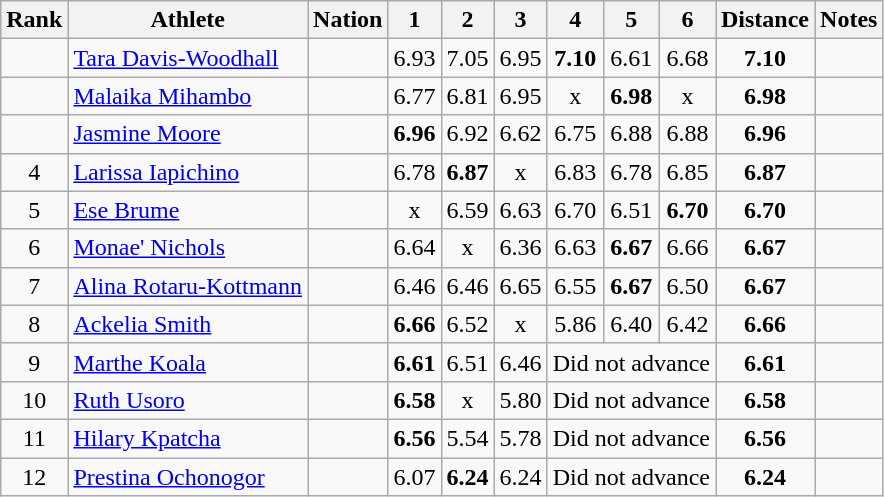<table class="wikitable sortable" style="text-align:center">
<tr>
<th>Rank</th>
<th>Athlete</th>
<th>Nation</th>
<th>1</th>
<th>2</th>
<th>3</th>
<th>4</th>
<th>5</th>
<th>6</th>
<th>Distance</th>
<th>Notes</th>
</tr>
<tr>
<td></td>
<td align="left"><a href='#'>Tara Davis-Woodhall</a></td>
<td align="left"></td>
<td>6.93</td>
<td>7.05</td>
<td>6.95</td>
<td><strong>7.10</strong></td>
<td>6.61</td>
<td>6.68</td>
<td><strong>7.10</strong></td>
<td></td>
</tr>
<tr>
<td></td>
<td align="left"><a href='#'>Malaika Mihambo</a></td>
<td align="left"></td>
<td>6.77</td>
<td>6.81</td>
<td>6.95</td>
<td>x</td>
<td><strong>6.98</strong></td>
<td>x</td>
<td><strong>6.98</strong></td>
<td></td>
</tr>
<tr>
<td></td>
<td align="left"><a href='#'>Jasmine Moore</a></td>
<td align="left"></td>
<td><strong>6.96</strong></td>
<td>6.92</td>
<td>6.62</td>
<td>6.75</td>
<td>6.88</td>
<td>6.88</td>
<td><strong>6.96</strong></td>
<td></td>
</tr>
<tr>
<td>4</td>
<td align="left"><a href='#'>Larissa Iapichino</a></td>
<td align="left"></td>
<td>6.78</td>
<td><strong>6.87</strong></td>
<td>x</td>
<td>6.83</td>
<td>6.78</td>
<td>6.85</td>
<td><strong>6.87</strong></td>
<td></td>
</tr>
<tr>
<td>5</td>
<td align="left"><a href='#'>Ese Brume</a></td>
<td align="left"></td>
<td>x</td>
<td>6.59</td>
<td>6.63</td>
<td>6.70</td>
<td>6.51</td>
<td><strong>6.70</strong></td>
<td><strong>6.70</strong></td>
<td></td>
</tr>
<tr>
<td>6</td>
<td align="left"><a href='#'>Monae' Nichols</a></td>
<td align="left"></td>
<td>6.64</td>
<td>x</td>
<td>6.36</td>
<td>6.63</td>
<td><strong>6.67</strong></td>
<td>6.66</td>
<td><strong>6.67</strong></td>
<td></td>
</tr>
<tr>
<td>7</td>
<td align="left"><a href='#'>Alina Rotaru-Kottmann</a></td>
<td align="left"></td>
<td>6.46</td>
<td>6.46</td>
<td>6.65</td>
<td>6.55</td>
<td><strong>6.67</strong></td>
<td>6.50</td>
<td><strong>6.67</strong></td>
<td></td>
</tr>
<tr>
<td>8</td>
<td align="left"><a href='#'>Ackelia Smith</a></td>
<td align="left"></td>
<td><strong>6.66</strong></td>
<td>6.52</td>
<td>x</td>
<td>5.86</td>
<td>6.40</td>
<td>6.42</td>
<td><strong>6.66</strong></td>
<td></td>
</tr>
<tr>
<td>9</td>
<td align="left"><a href='#'>Marthe Koala</a></td>
<td align="left"></td>
<td><strong>6.61</strong></td>
<td>6.51</td>
<td>6.46</td>
<td colspan=3>Did not advance</td>
<td><strong>6.61</strong></td>
<td></td>
</tr>
<tr>
<td>10</td>
<td align="left"><a href='#'>Ruth Usoro</a></td>
<td align="left"></td>
<td><strong>6.58</strong></td>
<td>x</td>
<td>5.80</td>
<td colspan=3>Did not advance</td>
<td><strong>6.58</strong></td>
<td></td>
</tr>
<tr>
<td>11</td>
<td align="left"><a href='#'>Hilary Kpatcha</a></td>
<td align="left"></td>
<td><strong>6.56</strong></td>
<td>5.54</td>
<td>5.78</td>
<td colspan=3>Did not advance</td>
<td><strong>6.56</strong></td>
<td></td>
</tr>
<tr>
<td>12</td>
<td align="left"><a href='#'>Prestina Ochonogor</a></td>
<td align="left"></td>
<td>6.07</td>
<td><strong>6.24</strong></td>
<td>6.24</td>
<td colspan=3>Did not advance</td>
<td><strong>6.24</strong></td>
<td></td>
</tr>
</table>
